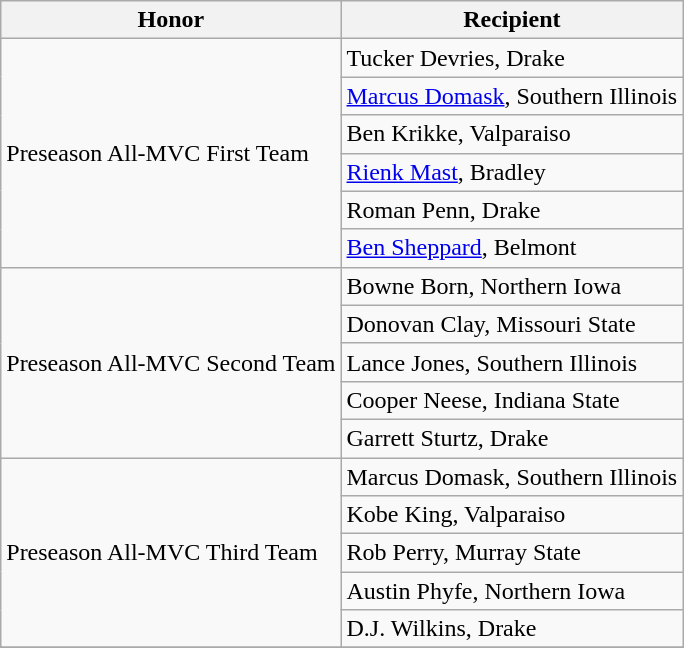<table class="wikitable" border="1">
<tr>
<th>Honor</th>
<th>Recipient</th>
</tr>
<tr>
<td rowspan=6 valign=middle>Preseason All-MVC First Team</td>
<td>Tucker Devries, Drake</td>
</tr>
<tr>
<td><a href='#'>Marcus Domask</a>, Southern Illinois</td>
</tr>
<tr>
<td>Ben Krikke, Valparaiso</td>
</tr>
<tr>
<td><a href='#'>Rienk Mast</a>, Bradley</td>
</tr>
<tr>
<td>Roman Penn, Drake</td>
</tr>
<tr>
<td><a href='#'>Ben Sheppard</a>, Belmont</td>
</tr>
<tr>
<td rowspan=5 valign=middle>Preseason All-MVC Second Team</td>
<td>Bowne Born, Northern Iowa</td>
</tr>
<tr>
<td>Donovan Clay, Missouri State</td>
</tr>
<tr>
<td>Lance Jones, Southern Illinois</td>
</tr>
<tr>
<td>Cooper Neese, Indiana State</td>
</tr>
<tr>
<td>Garrett Sturtz, Drake</td>
</tr>
<tr>
<td rowspan=5 valign=middle>Preseason All-MVC Third Team</td>
<td>Marcus Domask, Southern Illinois</td>
</tr>
<tr>
<td>Kobe King, Valparaiso</td>
</tr>
<tr>
<td>Rob Perry, Murray State</td>
</tr>
<tr>
<td>Austin Phyfe, Northern Iowa</td>
</tr>
<tr>
<td>D.J. Wilkins, Drake</td>
</tr>
<tr>
</tr>
</table>
